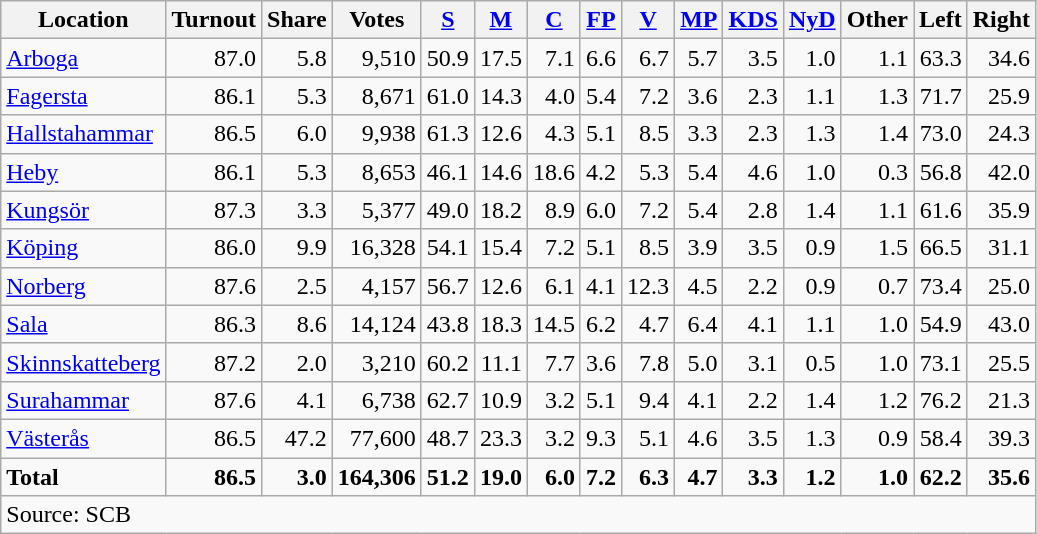<table class="wikitable sortable" style=text-align:right>
<tr>
<th>Location</th>
<th>Turnout</th>
<th>Share</th>
<th>Votes</th>
<th><a href='#'>S</a></th>
<th><a href='#'>M</a></th>
<th><a href='#'>C</a></th>
<th><a href='#'>FP</a></th>
<th><a href='#'>V</a></th>
<th><a href='#'>MP</a></th>
<th><a href='#'>KDS</a></th>
<th><a href='#'>NyD</a></th>
<th>Other</th>
<th>Left</th>
<th>Right</th>
</tr>
<tr>
<td align=left><a href='#'>Arboga</a></td>
<td>87.0</td>
<td>5.8</td>
<td>9,510</td>
<td>50.9</td>
<td>17.5</td>
<td>7.1</td>
<td>6.6</td>
<td>6.7</td>
<td>5.7</td>
<td>3.5</td>
<td>1.0</td>
<td>1.1</td>
<td>63.3</td>
<td>34.6</td>
</tr>
<tr>
<td align=left><a href='#'>Fagersta</a></td>
<td>86.1</td>
<td>5.3</td>
<td>8,671</td>
<td>61.0</td>
<td>14.3</td>
<td>4.0</td>
<td>5.4</td>
<td>7.2</td>
<td>3.6</td>
<td>2.3</td>
<td>1.1</td>
<td>1.3</td>
<td>71.7</td>
<td>25.9</td>
</tr>
<tr>
<td align=left><a href='#'>Hallstahammar</a></td>
<td>86.5</td>
<td>6.0</td>
<td>9,938</td>
<td>61.3</td>
<td>12.6</td>
<td>4.3</td>
<td>5.1</td>
<td>8.5</td>
<td>3.3</td>
<td>2.3</td>
<td>1.3</td>
<td>1.4</td>
<td>73.0</td>
<td>24.3</td>
</tr>
<tr>
<td align=left><a href='#'>Heby</a></td>
<td>86.1</td>
<td>5.3</td>
<td>8,653</td>
<td>46.1</td>
<td>14.6</td>
<td>18.6</td>
<td>4.2</td>
<td>5.3</td>
<td>5.4</td>
<td>4.6</td>
<td>1.0</td>
<td>0.3</td>
<td>56.8</td>
<td>42.0</td>
</tr>
<tr>
<td align=left><a href='#'>Kungsör</a></td>
<td>87.3</td>
<td>3.3</td>
<td>5,377</td>
<td>49.0</td>
<td>18.2</td>
<td>8.9</td>
<td>6.0</td>
<td>7.2</td>
<td>5.4</td>
<td>2.8</td>
<td>1.4</td>
<td>1.1</td>
<td>61.6</td>
<td>35.9</td>
</tr>
<tr>
<td align=left><a href='#'>Köping</a></td>
<td>86.0</td>
<td>9.9</td>
<td>16,328</td>
<td>54.1</td>
<td>15.4</td>
<td>7.2</td>
<td>5.1</td>
<td>8.5</td>
<td>3.9</td>
<td>3.5</td>
<td>0.9</td>
<td>1.5</td>
<td>66.5</td>
<td>31.1</td>
</tr>
<tr>
<td align=left><a href='#'>Norberg</a></td>
<td>87.6</td>
<td>2.5</td>
<td>4,157</td>
<td>56.7</td>
<td>12.6</td>
<td>6.1</td>
<td>4.1</td>
<td>12.3</td>
<td>4.5</td>
<td>2.2</td>
<td>0.9</td>
<td>0.7</td>
<td>73.4</td>
<td>25.0</td>
</tr>
<tr>
<td align=left><a href='#'>Sala</a></td>
<td>86.3</td>
<td>8.6</td>
<td>14,124</td>
<td>43.8</td>
<td>18.3</td>
<td>14.5</td>
<td>6.2</td>
<td>4.7</td>
<td>6.4</td>
<td>4.1</td>
<td>1.1</td>
<td>1.0</td>
<td>54.9</td>
<td>43.0</td>
</tr>
<tr>
<td align=left><a href='#'>Skinnskatteberg</a></td>
<td>87.2</td>
<td>2.0</td>
<td>3,210</td>
<td>60.2</td>
<td>11.1</td>
<td>7.7</td>
<td>3.6</td>
<td>7.8</td>
<td>5.0</td>
<td>3.1</td>
<td>0.5</td>
<td>1.0</td>
<td>73.1</td>
<td>25.5</td>
</tr>
<tr>
<td align=left><a href='#'>Surahammar</a></td>
<td>87.6</td>
<td>4.1</td>
<td>6,738</td>
<td>62.7</td>
<td>10.9</td>
<td>3.2</td>
<td>5.1</td>
<td>9.4</td>
<td>4.1</td>
<td>2.2</td>
<td>1.4</td>
<td>1.2</td>
<td>76.2</td>
<td>21.3</td>
</tr>
<tr>
<td align=left><a href='#'>Västerås</a></td>
<td>86.5</td>
<td>47.2</td>
<td>77,600</td>
<td>48.7</td>
<td>23.3</td>
<td>3.2</td>
<td>9.3</td>
<td>5.1</td>
<td>4.6</td>
<td>3.5</td>
<td>1.3</td>
<td>0.9</td>
<td>58.4</td>
<td>39.3</td>
</tr>
<tr>
<td align=left><strong>Total</strong></td>
<td><strong>86.5</strong></td>
<td><strong>3.0</strong></td>
<td><strong>164,306</strong></td>
<td><strong>51.2</strong></td>
<td><strong>19.0</strong></td>
<td><strong>6.0</strong></td>
<td><strong>7.2</strong></td>
<td><strong>6.3</strong></td>
<td><strong>4.7</strong></td>
<td><strong>3.3</strong></td>
<td><strong>1.2</strong></td>
<td><strong>1.0</strong></td>
<td><strong>62.2</strong></td>
<td><strong>35.6</strong></td>
</tr>
<tr>
<td align=left colspan=15>Source: SCB </td>
</tr>
</table>
